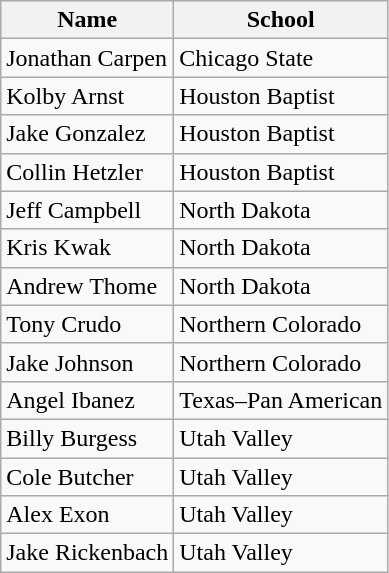<table class=wikitable>
<tr>
<th>Name</th>
<th>School</th>
</tr>
<tr>
<td>Jonathan Carpen</td>
<td>Chicago State</td>
</tr>
<tr>
<td>Kolby Arnst</td>
<td>Houston Baptist</td>
</tr>
<tr>
<td>Jake Gonzalez</td>
<td>Houston Baptist</td>
</tr>
<tr>
<td>Collin Hetzler</td>
<td>Houston Baptist</td>
</tr>
<tr>
<td>Jeff Campbell</td>
<td>North Dakota</td>
</tr>
<tr>
<td>Kris Kwak</td>
<td>North Dakota</td>
</tr>
<tr>
<td>Andrew Thome</td>
<td>North Dakota</td>
</tr>
<tr>
<td>Tony Crudo</td>
<td>Northern Colorado</td>
</tr>
<tr>
<td>Jake Johnson</td>
<td>Northern Colorado</td>
</tr>
<tr>
<td>Angel Ibanez</td>
<td>Texas–Pan American</td>
</tr>
<tr>
<td>Billy Burgess</td>
<td>Utah Valley</td>
</tr>
<tr>
<td>Cole Butcher</td>
<td>Utah Valley</td>
</tr>
<tr>
<td>Alex Exon</td>
<td>Utah Valley</td>
</tr>
<tr>
<td>Jake Rickenbach</td>
<td>Utah Valley</td>
</tr>
</table>
